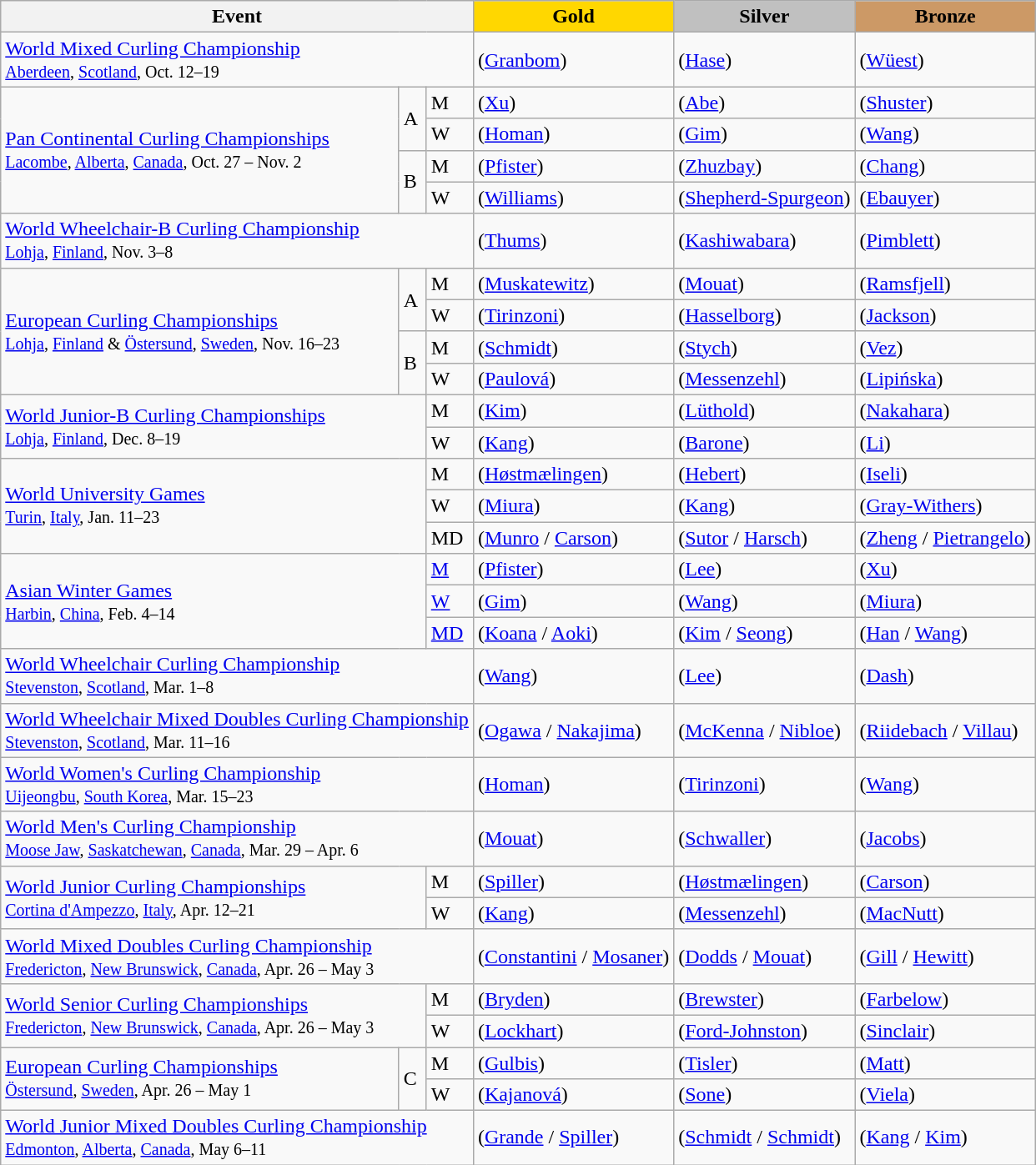<table class="wikitable">
<tr>
<th colspan="3">Event</th>
<th style="background:gold">Gold</th>
<th style="background:silver">Silver</th>
<th style="background:#cc9966">Bronze</th>
</tr>
<tr>
<td colspan="3"><a href='#'>World Mixed Curling Championship</a> <br> <small><a href='#'>Aberdeen</a>, <a href='#'>Scotland</a>, Oct. 12–19</small></td>
<td> (<a href='#'>Granbom</a>)</td>
<td> (<a href='#'>Hase</a>)</td>
<td> (<a href='#'>Wüest</a>)</td>
</tr>
<tr>
<td rowspan="4"><a href='#'>Pan Continental Curling Championships</a> <br> <small><a href='#'>Lacombe</a>, <a href='#'>Alberta</a>, <a href='#'>Canada</a>, Oct. 27 – Nov. 2</small></td>
<td rowspan="2">A</td>
<td>M</td>
<td> (<a href='#'>Xu</a>)</td>
<td> (<a href='#'>Abe</a>)</td>
<td> (<a href='#'>Shuster</a>)</td>
</tr>
<tr>
<td>W</td>
<td> (<a href='#'>Homan</a>)</td>
<td> (<a href='#'>Gim</a>)</td>
<td> (<a href='#'>Wang</a>)</td>
</tr>
<tr>
<td rowspan="2">B</td>
<td>M</td>
<td> (<a href='#'>Pfister</a>)</td>
<td> (<a href='#'>Zhuzbay</a>)</td>
<td> (<a href='#'>Chang</a>)</td>
</tr>
<tr>
<td>W</td>
<td> (<a href='#'>Williams</a>)</td>
<td> (<a href='#'>Shepherd-Spurgeon</a>)</td>
<td> (<a href='#'>Ebauyer</a>)</td>
</tr>
<tr>
<td colspan="3"><a href='#'>World Wheelchair-B Curling Championship</a> <br> <small><a href='#'>Lohja</a>, <a href='#'>Finland</a>, Nov. 3–8</small></td>
<td> (<a href='#'>Thums</a>)</td>
<td> (<a href='#'>Kashiwabara</a>)</td>
<td> (<a href='#'>Pimblett</a>)</td>
</tr>
<tr>
<td rowspan="4"><a href='#'>European Curling Championships</a> <br> <small><a href='#'>Lohja</a>, <a href='#'>Finland</a> & <a href='#'>Östersund</a>, <a href='#'>Sweden</a>, Nov. 16–23</small></td>
<td rowspan="2">A</td>
<td>M</td>
<td> (<a href='#'>Muskatewitz</a>)</td>
<td> (<a href='#'>Mouat</a>)</td>
<td> (<a href='#'>Ramsfjell</a>)</td>
</tr>
<tr>
<td>W</td>
<td> (<a href='#'>Tirinzoni</a>)</td>
<td> (<a href='#'>Hasselborg</a>)</td>
<td> (<a href='#'>Jackson</a>)</td>
</tr>
<tr>
<td rowspan="2">B</td>
<td>M</td>
<td> (<a href='#'>Schmidt</a>)</td>
<td> (<a href='#'>Stych</a>)</td>
<td> (<a href='#'>Vez</a>)</td>
</tr>
<tr>
<td>W</td>
<td> (<a href='#'>Paulová</a>)</td>
<td> (<a href='#'>Messenzehl</a>)</td>
<td> (<a href='#'>Lipińska</a>)</td>
</tr>
<tr>
<td colspan="2" rowspan="2"><a href='#'>World Junior-B Curling Championships</a> <br> <small><a href='#'>Lohja</a>, <a href='#'>Finland</a>, Dec. 8–19</small></td>
<td>M</td>
<td> (<a href='#'>Kim</a>)</td>
<td> (<a href='#'>Lüthold</a>)</td>
<td> (<a href='#'>Nakahara</a>)</td>
</tr>
<tr>
<td>W</td>
<td> (<a href='#'>Kang</a>)</td>
<td> (<a href='#'>Barone</a>)</td>
<td> (<a href='#'>Li</a>)</td>
</tr>
<tr>
<td colspan="2" rowspan="3"><a href='#'>World University Games</a> <br> <small><a href='#'>Turin</a>, <a href='#'>Italy</a>, Jan. 11–23</small></td>
<td>M</td>
<td> (<a href='#'>Høstmælingen</a>)</td>
<td> (<a href='#'>Hebert</a>)</td>
<td> (<a href='#'>Iseli</a>)</td>
</tr>
<tr>
<td>W</td>
<td> (<a href='#'>Miura</a>)</td>
<td> (<a href='#'>Kang</a>)</td>
<td> (<a href='#'>Gray-Withers</a>)</td>
</tr>
<tr>
<td>MD</td>
<td> (<a href='#'>Munro</a> / <a href='#'>Carson</a>)</td>
<td> (<a href='#'>Sutor</a> / <a href='#'>Harsch</a>)</td>
<td> (<a href='#'>Zheng</a> / <a href='#'>Pietrangelo</a>)</td>
</tr>
<tr>
<td colspan="2" rowspan="3"><a href='#'>Asian Winter Games</a> <br> <small><a href='#'>Harbin</a>, <a href='#'>China</a>, Feb. 4–14</small></td>
<td><a href='#'>M</a></td>
<td> (<a href='#'>Pfister</a>)</td>
<td> (<a href='#'>Lee</a>)</td>
<td> (<a href='#'>Xu</a>)</td>
</tr>
<tr>
<td><a href='#'>W</a></td>
<td> (<a href='#'>Gim</a>)</td>
<td> (<a href='#'>Wang</a>)</td>
<td> (<a href='#'>Miura</a>)</td>
</tr>
<tr>
<td><a href='#'>MD</a></td>
<td> (<a href='#'>Koana</a> / <a href='#'>Aoki</a>)</td>
<td> (<a href='#'>Kim</a> / <a href='#'>Seong</a>)</td>
<td> (<a href='#'>Han</a> / <a href='#'>Wang</a>)</td>
</tr>
<tr>
<td colspan="3"><a href='#'>World Wheelchair Curling Championship</a> <br> <small><a href='#'>Stevenston</a>, <a href='#'>Scotland</a>, Mar. 1–8</small></td>
<td> (<a href='#'>Wang</a>)</td>
<td> (<a href='#'>Lee</a>)</td>
<td> (<a href='#'>Dash</a>)</td>
</tr>
<tr>
<td colspan="3"><a href='#'>World Wheelchair Mixed Doubles Curling Championship</a> <br> <small><a href='#'>Stevenston</a>, <a href='#'>Scotland</a>, Mar. 11–16</small></td>
<td> (<a href='#'>Ogawa</a> / <a href='#'>Nakajima</a>)</td>
<td> (<a href='#'>McKenna</a> / <a href='#'>Nibloe</a>)</td>
<td> (<a href='#'>Riidebach</a> / <a href='#'>Villau</a>)</td>
</tr>
<tr>
<td colspan="3"><a href='#'>World Women's Curling Championship</a> <br> <small><a href='#'>Uijeongbu</a>, <a href='#'>South Korea</a>, Mar. 15–23</small></td>
<td> (<a href='#'>Homan</a>)</td>
<td> (<a href='#'>Tirinzoni</a>)</td>
<td> (<a href='#'>Wang</a>)</td>
</tr>
<tr>
<td colspan="3"><a href='#'>World Men's Curling Championship</a> <br> <small><a href='#'>Moose Jaw</a>, <a href='#'>Saskatchewan</a>, <a href='#'>Canada</a>, Mar. 29 – Apr. 6</small></td>
<td> (<a href='#'>Mouat</a>)</td>
<td> (<a href='#'>Schwaller</a>)</td>
<td> (<a href='#'>Jacobs</a>)</td>
</tr>
<tr>
<td colspan="2" rowspan="2"><a href='#'>World Junior Curling Championships</a> <br> <small><a href='#'>Cortina d'Ampezzo</a>, <a href='#'>Italy</a>, Apr. 12–21</small></td>
<td>M</td>
<td> (<a href='#'>Spiller</a>)</td>
<td> (<a href='#'>Høstmælingen</a>)</td>
<td> (<a href='#'>Carson</a>)</td>
</tr>
<tr>
<td>W</td>
<td> (<a href='#'>Kang</a>)</td>
<td> (<a href='#'>Messenzehl</a>)</td>
<td> (<a href='#'>MacNutt</a>)</td>
</tr>
<tr>
<td colspan="3"><a href='#'>World Mixed Doubles Curling Championship</a> <br> <small><a href='#'>Fredericton</a>, <a href='#'>New Brunswick</a>, <a href='#'>Canada</a>, Apr. 26 – May 3</small></td>
<td> (<a href='#'>Constantini</a> / <a href='#'>Mosaner</a>)</td>
<td> (<a href='#'>Dodds</a> / <a href='#'>Mouat</a>)</td>
<td> (<a href='#'>Gill</a> / <a href='#'>Hewitt</a>)</td>
</tr>
<tr>
<td colspan="2" rowspan="2"><a href='#'>World Senior Curling Championships</a> <br> <small><a href='#'>Fredericton</a>, <a href='#'>New Brunswick</a>, <a href='#'>Canada</a>, Apr. 26 – May 3</small></td>
<td>M</td>
<td> (<a href='#'>Bryden</a>)</td>
<td> (<a href='#'>Brewster</a>)</td>
<td> (<a href='#'>Farbelow</a>)</td>
</tr>
<tr>
<td>W</td>
<td> (<a href='#'>Lockhart</a>)</td>
<td> (<a href='#'>Ford-Johnston</a>)</td>
<td> (<a href='#'>Sinclair</a>)</td>
</tr>
<tr>
<td rowspan="2"><a href='#'>European Curling Championships</a> <br> <small><a href='#'>Östersund</a>, <a href='#'>Sweden</a>, Apr. 26 – May 1</small></td>
<td rowspan="2">C</td>
<td>M</td>
<td> (<a href='#'>Gulbis</a>)</td>
<td> (<a href='#'>Tisler</a>)</td>
<td> (<a href='#'>Matt</a>)</td>
</tr>
<tr>
<td>W</td>
<td> (<a href='#'>Kajanová</a>)</td>
<td> (<a href='#'>Sone</a>)</td>
<td> (<a href='#'>Viela</a>)</td>
</tr>
<tr>
<td colspan="3"><a href='#'>World Junior Mixed Doubles Curling Championship</a> <br> <small><a href='#'>Edmonton</a>, <a href='#'>Alberta</a>, <a href='#'>Canada</a>, May 6–11</small></td>
<td> (<a href='#'>Grande</a> / <a href='#'>Spiller</a>)</td>
<td> (<a href='#'>Schmidt</a> / <a href='#'>Schmidt</a>)</td>
<td> (<a href='#'>Kang</a> / <a href='#'>Kim</a>)</td>
</tr>
</table>
